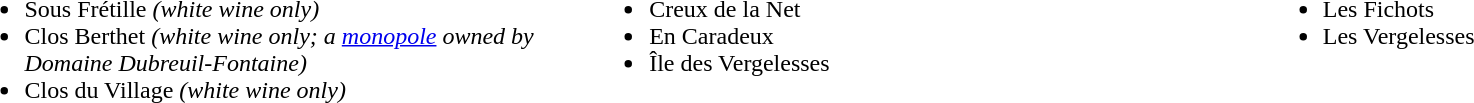<table border="0" width="100%">
<tr ---- valign="top">
<td width="33%"><br><ul><li>Sous Frétille <em>(white wine only)</em></li><li>Clos Berthet <em>(white wine only; a <a href='#'>monopole</a> owned by Domaine Dubreuil-Fontaine)</em></li><li>Clos du Village <em>(white wine only)</em></li></ul></td>
<td><br><ul><li>Creux de la Net</li><li>En Caradeux</li><li>Île des Vergelesses</li></ul></td>
<td><br><ul><li>Les Fichots</li><li>Les Vergelesses</li></ul></td>
</tr>
</table>
